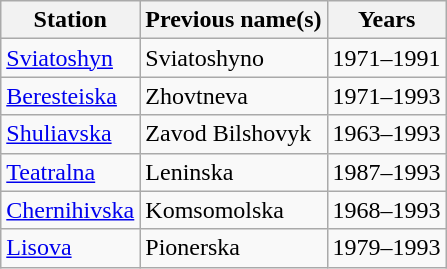<table class="wikitable" style="border-collapse: collapse; text-align: left;">
<tr>
<th>Station</th>
<th>Previous name(s)</th>
<th>Years</th>
</tr>
<tr>
<td style="text-align: left;"><a href='#'>Sviatoshyn</a></td>
<td>Sviatoshyno</td>
<td>1971–1991</td>
</tr>
<tr>
<td style="text-align: left;"><a href='#'>Beresteiska</a></td>
<td>Zhovtneva</td>
<td>1971–1993</td>
</tr>
<tr>
<td style="text-align: left;"><a href='#'>Shuliavska</a></td>
<td>Zavod Bilshovyk</td>
<td>1963–1993</td>
</tr>
<tr>
<td style="text-align: left;"><a href='#'>Teatralna</a></td>
<td>Leninska</td>
<td>1987–1993</td>
</tr>
<tr>
<td style="text-align: left;"><a href='#'>Chernihivska</a></td>
<td>Komsomolska</td>
<td>1968–1993</td>
</tr>
<tr>
<td style="text-align: left;"><a href='#'>Lisova</a></td>
<td>Pionerska</td>
<td>1979–1993</td>
</tr>
</table>
